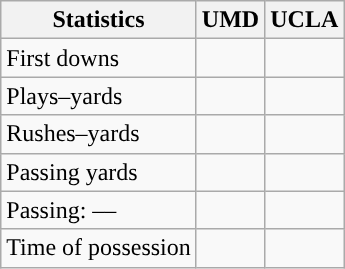<table class="wikitable" style="float:left">
<tr>
<th>Statistics</th>
<th>UMD</th>
<th>UCLA</th>
</tr>
<tr>
<td>First downs</td>
<td></td>
<td></td>
</tr>
<tr>
<td>Plays–yards</td>
<td></td>
<td></td>
</tr>
<tr>
<td>Rushes–yards</td>
<td></td>
<td></td>
</tr>
<tr>
<td>Passing yards</td>
<td></td>
<td></td>
</tr>
<tr>
<td>Passing: ––</td>
<td></td>
<td></td>
</tr>
<tr>
<td>Time of possession</td>
<td></td>
<td></td>
</tr>
</table>
